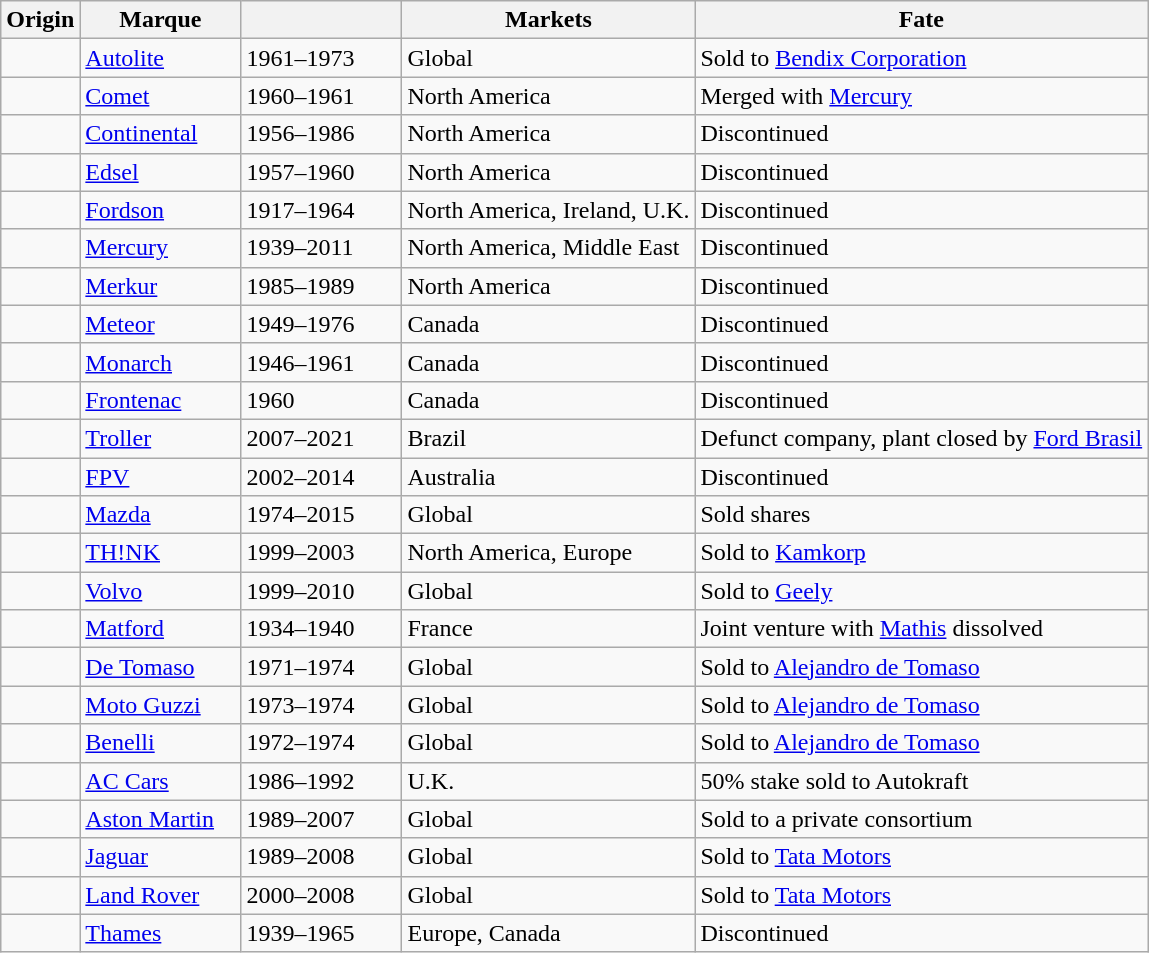<table class="wikitable sortable">
<tr>
<th>Origin</th>
<th width=100px>Marque</th>
<th width=100px></th>
<th>Markets</th>
<th>Fate</th>
</tr>
<tr>
<td></td>
<td><a href='#'>Autolite</a></td>
<td>1961–1973</td>
<td>Global</td>
<td>Sold to <a href='#'>Bendix Corporation</a></td>
</tr>
<tr>
<td></td>
<td><a href='#'> Comet</a></td>
<td>1960–1961</td>
<td>North America</td>
<td>Merged with <a href='#'> Mercury</a></td>
</tr>
<tr>
<td></td>
<td><a href='#'>Continental</a></td>
<td>1956–1986</td>
<td>North America</td>
<td>Discontinued</td>
</tr>
<tr>
<td></td>
<td><a href='#'>Edsel</a></td>
<td>1957–1960</td>
<td>North America</td>
<td>Discontinued</td>
</tr>
<tr>
<td></td>
<td><a href='#'>Fordson</a></td>
<td>1917–1964</td>
<td>North America, Ireland, U.K.</td>
<td>Discontinued</td>
</tr>
<tr>
<td></td>
<td><a href='#'>Mercury</a></td>
<td>1939–2011</td>
<td>North America, Middle East</td>
<td>Discontinued</td>
</tr>
<tr>
<td></td>
<td><a href='#'>Merkur</a></td>
<td>1985–1989</td>
<td>North America</td>
<td>Discontinued</td>
</tr>
<tr>
<td></td>
<td><a href='#'>Meteor</a></td>
<td>1949–1976</td>
<td>Canada</td>
<td>Discontinued</td>
</tr>
<tr>
<td></td>
<td><a href='#'>Monarch</a></td>
<td>1946–1961</td>
<td>Canada</td>
<td>Discontinued</td>
</tr>
<tr>
<td></td>
<td><a href='#'>Frontenac</a></td>
<td>1960</td>
<td>Canada</td>
<td>Discontinued</td>
</tr>
<tr>
<td></td>
<td><a href='#'>Troller</a></td>
<td>2007–2021</td>
<td>Brazil</td>
<td>Defunct company, plant closed by <a href='#'>Ford Brasil</a></td>
</tr>
<tr>
<td></td>
<td><a href='#'>FPV</a></td>
<td>2002–2014</td>
<td>Australia</td>
<td>Discontinued</td>
</tr>
<tr>
<td></td>
<td><a href='#'>Mazda</a></td>
<td>1974–2015</td>
<td>Global</td>
<td>Sold shares</td>
</tr>
<tr>
<td></td>
<td><a href='#'>TH!NK</a></td>
<td>1999–2003</td>
<td>North America, Europe</td>
<td>Sold to <a href='#'>Kamkorp</a></td>
</tr>
<tr>
<td></td>
<td><a href='#'>Volvo</a></td>
<td>1999–2010</td>
<td>Global</td>
<td>Sold to <a href='#'>Geely</a></td>
</tr>
<tr>
<td></td>
<td><a href='#'>Matford</a></td>
<td>1934–1940</td>
<td>France</td>
<td>Joint venture with <a href='#'>Mathis</a> dissolved</td>
</tr>
<tr>
<td></td>
<td><a href='#'>De Tomaso</a></td>
<td>1971–1974</td>
<td>Global</td>
<td>Sold to <a href='#'>Alejandro de Tomaso</a></td>
</tr>
<tr>
<td></td>
<td><a href='#'>Moto Guzzi</a></td>
<td>1973–1974</td>
<td>Global</td>
<td>Sold to <a href='#'>Alejandro de Tomaso</a></td>
</tr>
<tr>
<td></td>
<td><a href='#'>Benelli</a></td>
<td>1972–1974</td>
<td>Global</td>
<td>Sold to <a href='#'>Alejandro de Tomaso</a></td>
</tr>
<tr>
<td></td>
<td><a href='#'>AC Cars</a></td>
<td>1986–1992</td>
<td>U.K.</td>
<td>50% stake sold to Autokraft</td>
</tr>
<tr>
<td></td>
<td><a href='#'>Aston Martin</a></td>
<td>1989–2007</td>
<td>Global</td>
<td>Sold to a private consortium</td>
</tr>
<tr>
<td></td>
<td><a href='#'>Jaguar</a></td>
<td>1989–2008</td>
<td>Global</td>
<td>Sold to <a href='#'>Tata Motors</a></td>
</tr>
<tr>
<td></td>
<td><a href='#'>Land Rover</a></td>
<td>2000–2008</td>
<td>Global</td>
<td>Sold to <a href='#'>Tata Motors</a></td>
</tr>
<tr>
<td></td>
<td><a href='#'>Thames</a></td>
<td>1939–1965</td>
<td>Europe, Canada</td>
<td>Discontinued</td>
</tr>
</table>
